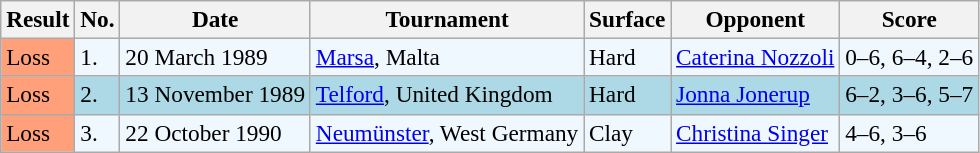<table class="sortable wikitable" style=font-size:97%>
<tr>
<th>Result</th>
<th>No.</th>
<th>Date</th>
<th>Tournament</th>
<th>Surface</th>
<th>Opponent</th>
<th>Score</th>
</tr>
<tr bgcolor="#f0f8ff">
<td style="background:#ffa07a;">Loss</td>
<td>1.</td>
<td>20 March 1989</td>
<td><a href='#'>Marsa</a>, Malta</td>
<td>Hard</td>
<td> <a href='#'>Caterina Nozzoli</a></td>
<td>0–6, 6–4, 2–6</td>
</tr>
<tr bgcolor="lightblue">
<td style="background:#ffa07a;">Loss</td>
<td>2.</td>
<td>13 November 1989</td>
<td><a href='#'>Telford</a>, United Kingdom</td>
<td>Hard</td>
<td> <a href='#'>Jonna Jonerup</a></td>
<td>6–2, 3–6, 5–7</td>
</tr>
<tr bgcolor="#f0f8ff">
<td style="background:#ffa07a;">Loss</td>
<td>3.</td>
<td>22 October 1990</td>
<td><a href='#'>Neumünster</a>, West Germany</td>
<td>Clay</td>
<td> <a href='#'>Christina Singer</a></td>
<td>4–6, 3–6</td>
</tr>
</table>
